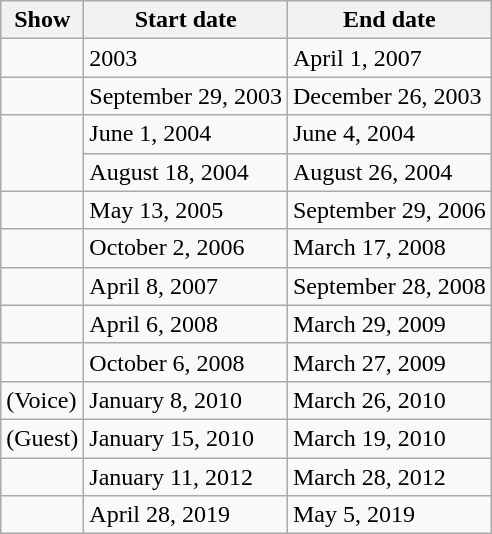<table class="wikitable">
<tr>
<th>Show</th>
<th>Start date</th>
<th>End date</th>
</tr>
<tr>
<td></td>
<td>2003</td>
<td>April 1, 2007</td>
</tr>
<tr>
<td></td>
<td>September 29, 2003</td>
<td>December 26, 2003</td>
</tr>
<tr>
<td rowspan="2"></td>
<td>June 1, 2004</td>
<td>June 4, 2004</td>
</tr>
<tr>
<td>August 18, 2004</td>
<td>August 26, 2004</td>
</tr>
<tr>
<td></td>
<td>May 13, 2005</td>
<td>September 29, 2006</td>
</tr>
<tr>
<td></td>
<td>October 2, 2006</td>
<td>March 17, 2008</td>
</tr>
<tr>
<td></td>
<td>April 8, 2007</td>
<td>September 28, 2008</td>
</tr>
<tr>
<td></td>
<td>April 6, 2008</td>
<td>March 29, 2009</td>
</tr>
<tr>
<td></td>
<td>October 6, 2008</td>
<td>March 27, 2009</td>
</tr>
<tr>
<td> (Voice)</td>
<td>January 8, 2010</td>
<td>March 26, 2010</td>
</tr>
<tr>
<td> (Guest)</td>
<td>January 15, 2010</td>
<td>March 19, 2010</td>
</tr>
<tr>
<td></td>
<td>January 11, 2012</td>
<td>March 28, 2012</td>
</tr>
<tr>
<td></td>
<td>April 28, 2019</td>
<td>May 5, 2019</td>
</tr>
</table>
